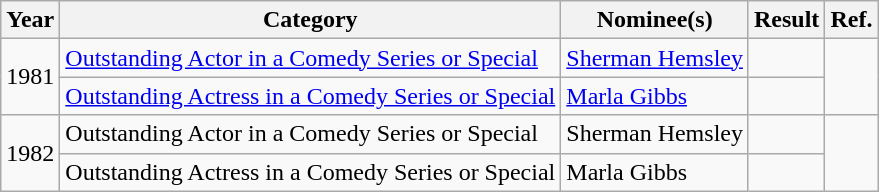<table class="wikitable">
<tr>
<th>Year</th>
<th>Category</th>
<th>Nominee(s)</th>
<th>Result</th>
<th>Ref.</th>
</tr>
<tr>
<td rowspan="2">1981</td>
<td><a href='#'>Outstanding Actor in a Comedy Series or Special</a></td>
<td><a href='#'>Sherman Hemsley</a></td>
<td></td>
<td align="center" rowspan="2"></td>
</tr>
<tr>
<td><a href='#'>Outstanding Actress in a Comedy Series or Special</a></td>
<td><a href='#'>Marla Gibbs</a></td>
<td></td>
</tr>
<tr>
<td rowspan="2">1982</td>
<td>Outstanding Actor in a Comedy Series or Special</td>
<td>Sherman Hemsley</td>
<td></td>
<td align="center" rowspan="2"></td>
</tr>
<tr>
<td>Outstanding Actress in a Comedy Series or Special</td>
<td>Marla Gibbs</td>
<td></td>
</tr>
</table>
